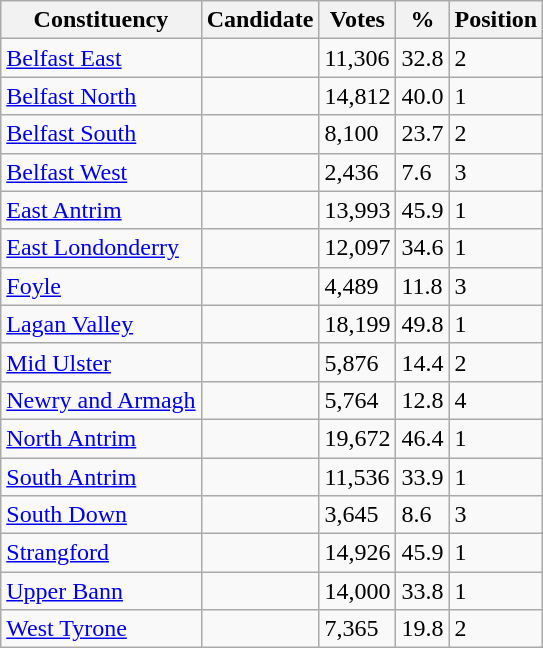<table class="wikitable sortable">
<tr>
<th>Constituency</th>
<th>Candidate</th>
<th>Votes</th>
<th>%</th>
<th>Position</th>
</tr>
<tr>
<td><a href='#'>Belfast East</a></td>
<td></td>
<td>11,306</td>
<td>32.8</td>
<td>2</td>
</tr>
<tr>
<td><a href='#'>Belfast North</a></td>
<td></td>
<td>14,812</td>
<td>40.0</td>
<td>1</td>
</tr>
<tr>
<td><a href='#'>Belfast South</a></td>
<td></td>
<td>8,100</td>
<td>23.7</td>
<td>2</td>
</tr>
<tr>
<td><a href='#'>Belfast West</a></td>
<td></td>
<td>2,436</td>
<td>7.6</td>
<td>3</td>
</tr>
<tr>
<td><a href='#'>East Antrim</a></td>
<td></td>
<td>13,993</td>
<td>45.9</td>
<td>1</td>
</tr>
<tr>
<td><a href='#'>East Londonderry</a></td>
<td></td>
<td>12,097</td>
<td>34.6</td>
<td>1</td>
</tr>
<tr>
<td><a href='#'>Foyle</a></td>
<td></td>
<td>4,489</td>
<td>11.8</td>
<td>3</td>
</tr>
<tr>
<td><a href='#'>Lagan Valley</a></td>
<td></td>
<td>18,199</td>
<td>49.8</td>
<td>1</td>
</tr>
<tr>
<td><a href='#'>Mid Ulster</a></td>
<td></td>
<td>5,876</td>
<td>14.4</td>
<td>2</td>
</tr>
<tr>
<td><a href='#'>Newry and Armagh</a></td>
<td></td>
<td>5,764</td>
<td>12.8</td>
<td>4</td>
</tr>
<tr>
<td><a href='#'>North Antrim</a></td>
<td></td>
<td>19,672</td>
<td>46.4</td>
<td>1</td>
</tr>
<tr>
<td><a href='#'>South Antrim</a></td>
<td></td>
<td>11,536</td>
<td>33.9</td>
<td>1</td>
</tr>
<tr>
<td><a href='#'>South Down</a></td>
<td></td>
<td>3,645</td>
<td>8.6</td>
<td>3</td>
</tr>
<tr>
<td><a href='#'>Strangford</a></td>
<td></td>
<td>14,926</td>
<td>45.9</td>
<td>1</td>
</tr>
<tr>
<td><a href='#'>Upper Bann</a></td>
<td></td>
<td>14,000</td>
<td>33.8</td>
<td>1</td>
</tr>
<tr>
<td><a href='#'>West Tyrone</a></td>
<td></td>
<td>7,365</td>
<td>19.8</td>
<td>2</td>
</tr>
</table>
